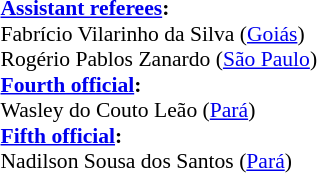<table width=50% style="font-size: 90%">
<tr>
<td><br><br><strong><a href='#'>Assistant referees</a>:</strong>
<br>Fabrício Vilarinho da Silva (<a href='#'>Goiás</a>)
<br>Rogério Pablos Zanardo (<a href='#'>São Paulo</a>)
<br><strong><a href='#'>Fourth official</a>:</strong>
<br>Wasley do Couto Leão (<a href='#'>Pará</a>)
<br><strong><a href='#'>Fifth official</a>:</strong>
<br>Nadilson Sousa dos Santos (<a href='#'>Pará</a>)</td>
</tr>
</table>
